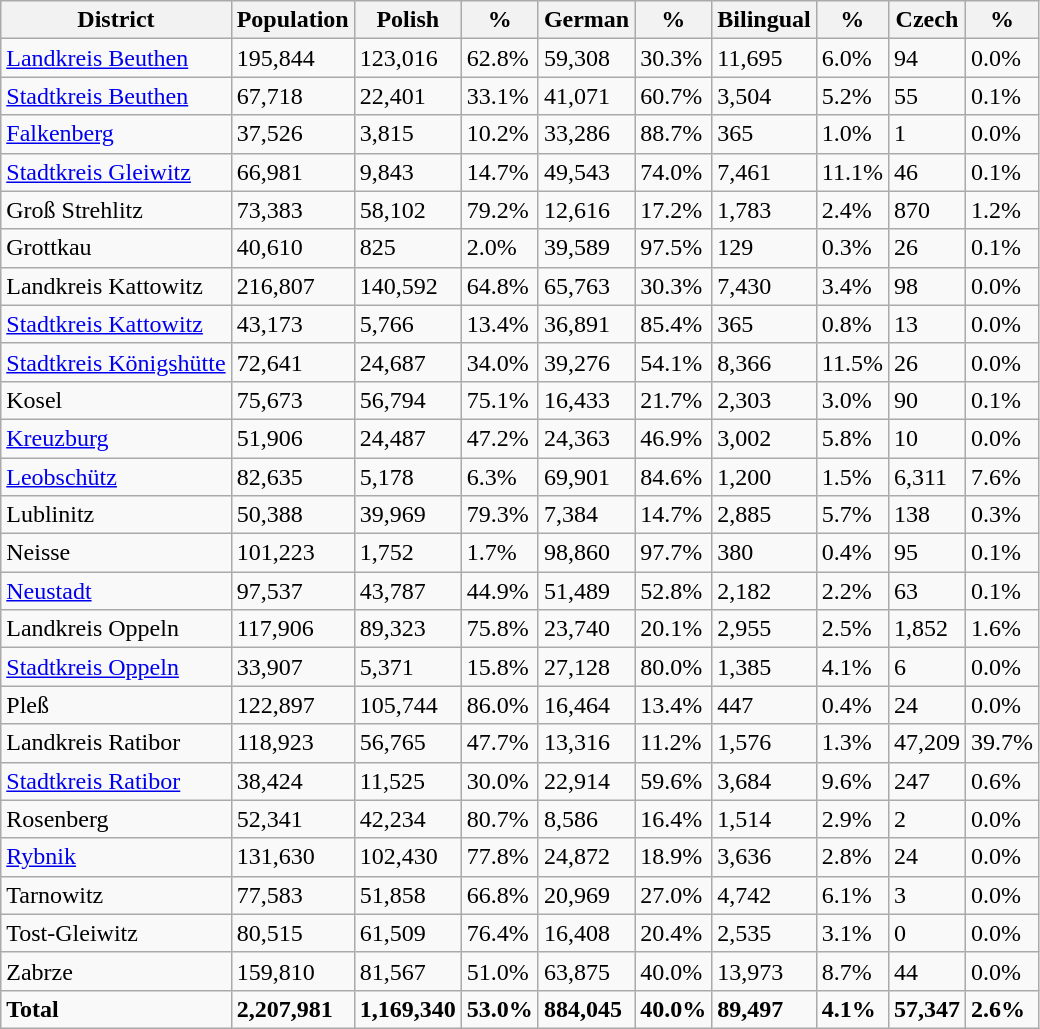<table class="wikitable sortable">
<tr>
<th>District</th>
<th>Population</th>
<th>Polish</th>
<th>%</th>
<th>German</th>
<th>%</th>
<th>Bilingual</th>
<th>%</th>
<th>Czech</th>
<th>%</th>
</tr>
<tr>
<td><a href='#'>Landkreis Beuthen</a></td>
<td>195,844</td>
<td>123,016</td>
<td>62.8%</td>
<td>59,308</td>
<td>30.3%</td>
<td>11,695</td>
<td>6.0%</td>
<td>94</td>
<td>0.0%</td>
</tr>
<tr>
<td><a href='#'>Stadtkreis Beuthen</a></td>
<td>67,718</td>
<td>22,401</td>
<td>33.1%</td>
<td>41,071</td>
<td>60.7%</td>
<td>3,504</td>
<td>5.2%</td>
<td>55</td>
<td>0.1%</td>
</tr>
<tr>
<td><a href='#'>Falkenberg</a></td>
<td>37,526</td>
<td>3,815</td>
<td>10.2%</td>
<td>33,286</td>
<td>88.7%</td>
<td>365</td>
<td>1.0%</td>
<td>1</td>
<td>0.0%</td>
</tr>
<tr>
<td><a href='#'>Stadtkreis Gleiwitz</a></td>
<td>66,981</td>
<td>9,843</td>
<td>14.7%</td>
<td>49,543</td>
<td>74.0%</td>
<td>7,461</td>
<td>11.1%</td>
<td>46</td>
<td>0.1%</td>
</tr>
<tr>
<td>Groß Strehlitz</td>
<td>73,383</td>
<td>58,102</td>
<td>79.2%</td>
<td>12,616</td>
<td>17.2%</td>
<td>1,783</td>
<td>2.4%</td>
<td>870</td>
<td>1.2%</td>
</tr>
<tr>
<td>Grottkau</td>
<td>40,610</td>
<td>825</td>
<td>2.0%</td>
<td>39,589</td>
<td>97.5%</td>
<td>129</td>
<td>0.3%</td>
<td>26</td>
<td>0.1%</td>
</tr>
<tr>
<td>Landkreis Kattowitz</td>
<td>216,807</td>
<td>140,592</td>
<td>64.8%</td>
<td>65,763</td>
<td>30.3%</td>
<td>7,430</td>
<td>3.4%</td>
<td>98</td>
<td>0.0%</td>
</tr>
<tr>
<td><a href='#'>Stadtkreis Kattowitz</a></td>
<td>43,173</td>
<td>5,766</td>
<td>13.4%</td>
<td>36,891</td>
<td>85.4%</td>
<td>365</td>
<td>0.8%</td>
<td>13</td>
<td>0.0%</td>
</tr>
<tr>
<td><a href='#'>Stadtkreis Königshütte</a></td>
<td>72,641</td>
<td>24,687</td>
<td>34.0%</td>
<td>39,276</td>
<td>54.1%</td>
<td>8,366</td>
<td>11.5%</td>
<td>26</td>
<td>0.0%</td>
</tr>
<tr>
<td>Kosel</td>
<td>75,673</td>
<td>56,794</td>
<td>75.1%</td>
<td>16,433</td>
<td>21.7%</td>
<td>2,303</td>
<td>3.0%</td>
<td>90</td>
<td>0.1%</td>
</tr>
<tr>
<td><a href='#'>Kreuzburg</a></td>
<td>51,906</td>
<td>24,487</td>
<td>47.2%</td>
<td>24,363</td>
<td>46.9%</td>
<td>3,002</td>
<td>5.8%</td>
<td>10</td>
<td>0.0%</td>
</tr>
<tr>
<td><a href='#'>Leobschütz</a></td>
<td>82,635</td>
<td>5,178</td>
<td>6.3%</td>
<td>69,901</td>
<td>84.6%</td>
<td>1,200</td>
<td>1.5%</td>
<td>6,311</td>
<td>7.6%</td>
</tr>
<tr>
<td>Lublinitz</td>
<td>50,388</td>
<td>39,969</td>
<td>79.3%</td>
<td>7,384</td>
<td>14.7%</td>
<td>2,885</td>
<td>5.7%</td>
<td>138</td>
<td>0.3%</td>
</tr>
<tr>
<td>Neisse</td>
<td>101,223</td>
<td>1,752</td>
<td>1.7%</td>
<td>98,860</td>
<td>97.7%</td>
<td>380</td>
<td>0.4%</td>
<td>95</td>
<td>0.1%</td>
</tr>
<tr>
<td><a href='#'>Neustadt</a></td>
<td>97,537</td>
<td>43,787</td>
<td>44.9%</td>
<td>51,489</td>
<td>52.8%</td>
<td>2,182</td>
<td>2.2%</td>
<td>63</td>
<td>0.1%</td>
</tr>
<tr>
<td>Landkreis Oppeln</td>
<td>117,906</td>
<td>89,323</td>
<td>75.8%</td>
<td>23,740</td>
<td>20.1%</td>
<td>2,955</td>
<td>2.5%</td>
<td>1,852</td>
<td>1.6%</td>
</tr>
<tr>
<td><a href='#'>Stadtkreis Oppeln</a></td>
<td>33,907</td>
<td>5,371</td>
<td>15.8%</td>
<td>27,128</td>
<td>80.0%</td>
<td>1,385</td>
<td>4.1%</td>
<td>6</td>
<td>0.0%</td>
</tr>
<tr>
<td>Pleß</td>
<td>122,897</td>
<td>105,744</td>
<td>86.0%</td>
<td>16,464</td>
<td>13.4%</td>
<td>447</td>
<td>0.4%</td>
<td>24</td>
<td>0.0%</td>
</tr>
<tr>
<td>Landkreis Ratibor</td>
<td>118,923</td>
<td>56,765</td>
<td>47.7%</td>
<td>13,316</td>
<td>11.2%</td>
<td>1,576</td>
<td>1.3%</td>
<td>47,209</td>
<td>39.7%</td>
</tr>
<tr>
<td><a href='#'>Stadtkreis Ratibor</a></td>
<td>38,424</td>
<td>11,525</td>
<td>30.0%</td>
<td>22,914</td>
<td>59.6%</td>
<td>3,684</td>
<td>9.6%</td>
<td>247</td>
<td>0.6%</td>
</tr>
<tr>
<td>Rosenberg</td>
<td>52,341</td>
<td>42,234</td>
<td>80.7%</td>
<td>8,586</td>
<td>16.4%</td>
<td>1,514</td>
<td>2.9%</td>
<td>2</td>
<td>0.0%</td>
</tr>
<tr>
<td><a href='#'>Rybnik</a></td>
<td>131,630</td>
<td>102,430</td>
<td>77.8%</td>
<td>24,872</td>
<td>18.9%</td>
<td>3,636</td>
<td>2.8%</td>
<td>24</td>
<td>0.0%</td>
</tr>
<tr>
<td>Tarnowitz</td>
<td>77,583</td>
<td>51,858</td>
<td>66.8%</td>
<td>20,969</td>
<td>27.0%</td>
<td>4,742</td>
<td>6.1%</td>
<td>3</td>
<td>0.0%</td>
</tr>
<tr>
<td>Tost-Gleiwitz</td>
<td>80,515</td>
<td>61,509</td>
<td>76.4%</td>
<td>16,408</td>
<td>20.4%</td>
<td>2,535</td>
<td>3.1%</td>
<td>0</td>
<td>0.0%</td>
</tr>
<tr>
<td>Zabrze</td>
<td>159,810</td>
<td>81,567</td>
<td>51.0%</td>
<td>63,875</td>
<td>40.0%</td>
<td>13,973</td>
<td>8.7%</td>
<td>44</td>
<td>0.0%</td>
</tr>
<tr>
<td><strong>Total</strong></td>
<td><strong>2,207,981</strong></td>
<td><strong>1,169,340</strong></td>
<td><strong>53.0%</strong></td>
<td><strong>884,045</strong></td>
<td><strong>40.0%</strong></td>
<td><strong>89,497</strong></td>
<td><strong>4.1%</strong></td>
<td><strong>57,347</strong></td>
<td><strong>2.6%</strong></td>
</tr>
</table>
